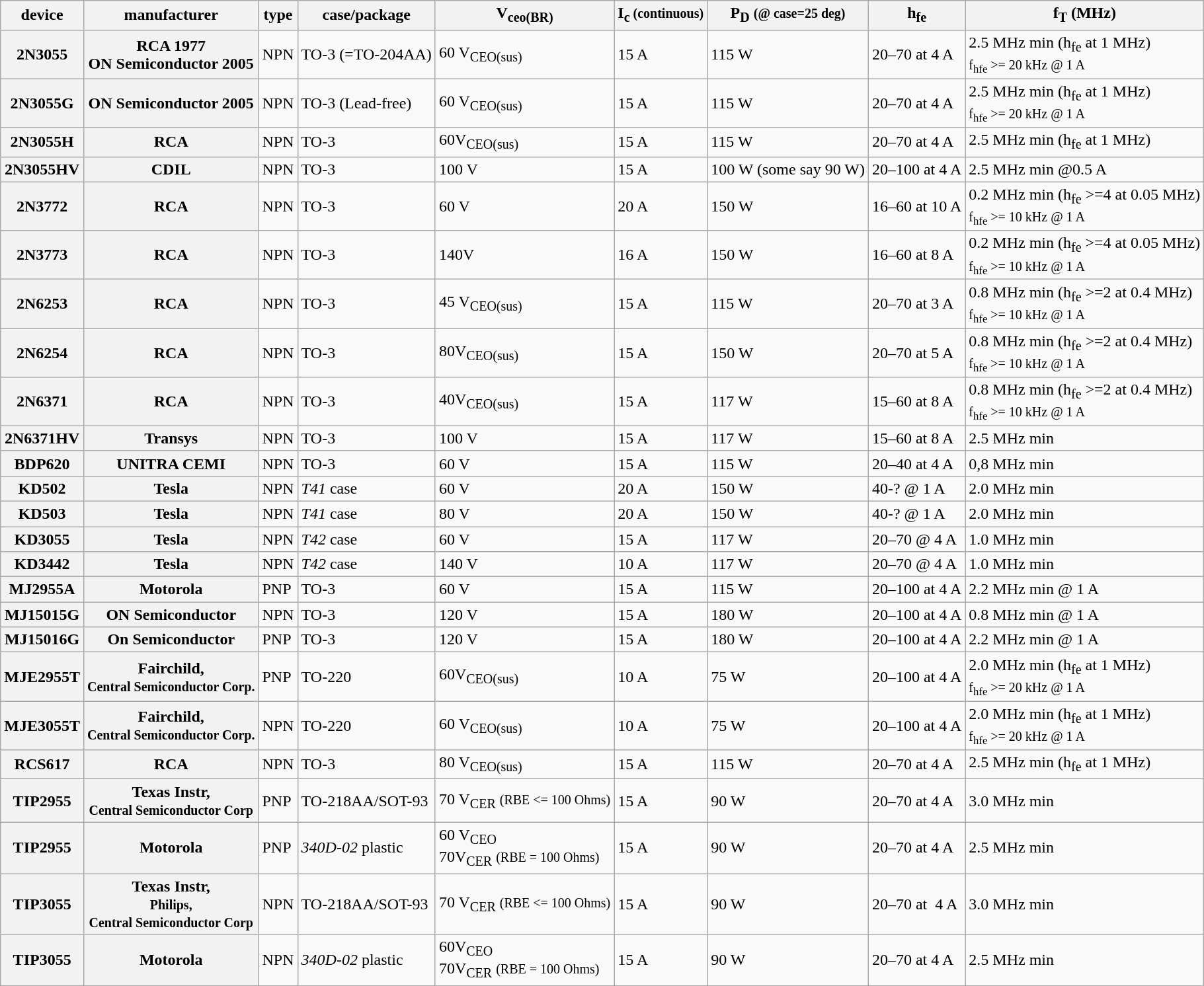<table class="wikitable sortable">
<tr>
<th>device</th>
<th>manufacturer</th>
<th>type</th>
<th>case/package</th>
<th>V<sub>ceo(BR)</sub></th>
<th>I<sub>c</sub><small> (continuous)</small></th>
<th>P<sub>D</sub> <small>(@ case=25 deg)</small></th>
<th>h<sub>fe</sub></th>
<th>f<sub>T</sub> (MHz)</th>
</tr>
<tr>
<th>2N3055</th>
<th>RCA 1977<br>ON Semiconductor 2005</th>
<td>NPN</td>
<td>TO-3 (=TO-204AA)</td>
<td>60 V<sub>CEO(sus)</sub></td>
<td>15 A</td>
<td>115 W</td>
<td>20–70 at 4 A</td>
<td>2.5 MHz min (h<sub>fe</sub> at 1 MHz) <br><small>f<sub>hfe</sub> >= 20 kHz @ 1 A</small></td>
</tr>
<tr>
<th>2N3055G</th>
<th>ON Semiconductor 2005</th>
<td>NPN</td>
<td>TO-3 (Lead-free)</td>
<td>60 V<sub>CEO(sus)</sub></td>
<td>15 A</td>
<td>115 W</td>
<td>20–70 at 4 A</td>
<td>2.5 MHz min (h<sub>fe</sub> at 1 MHz) <br><small>f<sub>hfe</sub> >= 20 kHz @ 1 A</small></td>
</tr>
<tr>
<th>2N3055H</th>
<th>RCA</th>
<td>NPN</td>
<td>TO-3</td>
<td>60V<sub>CEO(sus)</sub></td>
<td>15 A</td>
<td>115 W</td>
<td>20–70 at 4 A</td>
<td>2.5 MHz min (h<sub>fe</sub> at 1 MHz)</td>
</tr>
<tr>
<th>2N3055HV</th>
<th>CDIL</th>
<td>NPN</td>
<td>TO-3</td>
<td>100 V</td>
<td>15 A</td>
<td>100 W (some say 90 W)</td>
<td>20–100 at 4 A</td>
<td>2.5 MHz min @0.5 A</td>
</tr>
<tr>
<th>2N3772</th>
<th>RCA</th>
<td>NPN</td>
<td>TO-3</td>
<td>60 V</td>
<td>20 A</td>
<td>150 W</td>
<td>16–60 at 10 A</td>
<td>0.2 MHz min (h<sub>fe</sub> >=4 at 0.05 MHz)  <br><small>f<sub>hfe</sub> >= 10 kHz @ 1 A</small></td>
</tr>
<tr>
<th>2N3773</th>
<th>RCA</th>
<td>NPN</td>
<td>TO-3</td>
<td>140V</td>
<td>16 A</td>
<td>150 W</td>
<td>16–60 at 8 A</td>
<td>0.2 MHz min (h<sub>fe</sub> >=4 at 0.05 MHz)  <br><small>f<sub>hfe</sub> >= 10 kHz @ 1 A</small></td>
</tr>
<tr>
<th>2N6253</th>
<th>RCA</th>
<td>NPN</td>
<td>TO-3</td>
<td>45 V<sub>CEO(sus)</sub></td>
<td>15 A</td>
<td>115 W</td>
<td>20–70 at 3 A</td>
<td>0.8 MHz min (h<sub>fe</sub> >=2 at 0.4 MHz)  <br><small>f<sub>hfe</sub> >= 10 kHz @ 1 A</small></td>
</tr>
<tr>
<th>2N6254</th>
<th>RCA</th>
<td>NPN</td>
<td>TO-3</td>
<td>80V<sub>CEO(sus)</sub></td>
<td>15 A</td>
<td>150 W</td>
<td>20–70 at 5 A</td>
<td>0.8 MHz min (h<sub>fe</sub> >=2 at 0.4 MHz)  <br><small>f<sub>hfe</sub> >= 10 kHz @ 1 A</small></td>
</tr>
<tr>
<th>2N6371</th>
<th>RCA</th>
<td>NPN</td>
<td>TO-3</td>
<td>40V<sub>CEO(sus)</sub></td>
<td>15 A</td>
<td>117 W</td>
<td>15–60 at 8 A</td>
<td>0.8 MHz min (h<sub>fe</sub> >=2 at 0.4 MHz)  <br><small>f<sub>hfe</sub> >= 10 kHz @ 1 A</small></td>
</tr>
<tr>
<th>2N6371HV</th>
<th>Transys</th>
<td>NPN</td>
<td>TO-3</td>
<td>100 V</td>
<td>15 A</td>
<td>117 W</td>
<td>15–60 at 8 A</td>
<td>2.5 MHz min</td>
</tr>
<tr>
<th>BDP620</th>
<th>UNITRA CEMI</th>
<td>NPN</td>
<td>TO-3</td>
<td>60 V</td>
<td>15 A</td>
<td>115 W</td>
<td>20–40 at 4 A</td>
<td>0,8 MHz min</td>
</tr>
<tr>
<th>KD502</th>
<th>Tesla</th>
<td>NPN</td>
<td><em>T41</em> case</td>
<td>60 V</td>
<td>20 A</td>
<td>150 W</td>
<td>40-? @ 1 A</td>
<td>2.0 MHz min</td>
</tr>
<tr>
<th>KD503</th>
<th>Tesla</th>
<td>NPN</td>
<td><em>T41</em> case</td>
<td>80 V</td>
<td>20 A</td>
<td>150 W</td>
<td>40-? @ 1 A</td>
<td>2.0 MHz min</td>
</tr>
<tr>
<th>KD3055</th>
<th>Tesla</th>
<td>NPN</td>
<td><em>T42</em> case</td>
<td>60 V</td>
<td>15 A</td>
<td>117 W</td>
<td>20–70 @ 4 A</td>
<td>1.0 MHz min</td>
</tr>
<tr>
<th>KD3442</th>
<th>Tesla</th>
<td>NPN</td>
<td><em>T42</em> case</td>
<td>140 V</td>
<td>10 A</td>
<td>117 W</td>
<td>20–70 @ 4 A</td>
<td>1.0 MHz min</td>
</tr>
<tr>
<th>MJ2955A</th>
<th>Motorola</th>
<td>PNP</td>
<td>TO-3</td>
<td>60 V</td>
<td>15 A</td>
<td>115 W</td>
<td>20–100 at 4 A</td>
<td>2.2 MHz min @ 1 A</td>
</tr>
<tr>
<th>MJ15015G</th>
<th>ON Semiconductor</th>
<td>NPN</td>
<td>TO-3</td>
<td>120 V</td>
<td>15 A</td>
<td>180 W</td>
<td>20–100 at 4 A</td>
<td>0.8 MHz min @ 1 A</td>
</tr>
<tr>
<th>MJ15016G</th>
<th>On Semiconductor</th>
<td>PNP</td>
<td>TO-3</td>
<td>120 V</td>
<td>15 A</td>
<td>180 W</td>
<td>20–100 at 4 A</td>
<td>2.2 MHz min @ 1 A</td>
</tr>
<tr>
<th>MJE2955T</th>
<th>Fairchild,<small><br>Central Semiconductor Corp.</small></th>
<td>PNP</td>
<td>TO-220</td>
<td>60V<sub>CEO(sus)</sub></td>
<td>10 A</td>
<td>75 W</td>
<td>20–100 at 4 A</td>
<td>2.0 MHz min (h<sub>fe</sub> at 1 MHz) <br><small>f<sub>hfe</sub> >= 20 kHz @ 1 A</small></td>
</tr>
<tr>
<th>MJE3055T</th>
<th>Fairchild,<small><br>Central Semiconductor Corp.</small></th>
<td>NPN</td>
<td>TO-220</td>
<td>60 V<sub>CEO(sus)</sub></td>
<td>10 A</td>
<td>75 W</td>
<td>20–100 at 4 A</td>
<td>2.0 MHz min (h<sub>fe</sub> at 1 MHz) <br><small>f<sub>hfe</sub> >= 20 kHz @ 1 A</small></td>
</tr>
<tr>
<th>RCS617</th>
<th>RCA</th>
<td>NPN</td>
<td>TO-3</td>
<td>80 V<sub>CEO(sus)</sub></td>
<td>15 A</td>
<td>115 W</td>
<td>20–70 at 4 A</td>
<td>2.5 MHz min (h<sub>fe</sub> at 1 MHz)</td>
</tr>
<tr>
<th>TIP2955</th>
<th>Texas Instr,<br><small>Central Semiconductor Corp</small></th>
<td>PNP</td>
<td>TO-218AA/SOT-93</td>
<td>70 V<sub>CER</sub> <small>(RBE <= 100 Ohms)</small></td>
<td>15 A</td>
<td>90 W</td>
<td>20–70 at 4 A</td>
<td>3.0 MHz min</td>
</tr>
<tr>
<th>TIP2955</th>
<th>Motorola</th>
<td>PNP</td>
<td><em>340D-02</em> plastic</td>
<td>60 V<sub>CEO</sub><br>70V<sub>CER</sub> <small>(RBE = 100 Ohms)</small></td>
<td>15 A</td>
<td>90 W</td>
<td>20–70 at 4 A</td>
<td>2.5 MHz min</td>
</tr>
<tr>
<th>TIP3055</th>
<th>Texas Instr,<br><small>Philips,<br>Central Semiconductor Corp</small></th>
<td>NPN</td>
<td>TO-218AA/SOT-93</td>
<td>70 V<sub>CER</sub> <small>(RBE <= 100 Ohms)</small></td>
<td>15 A</td>
<td>90 W</td>
<td>20–70 at  4 A</td>
<td>3.0 MHz min</td>
</tr>
<tr>
<th>TIP3055</th>
<th>Motorola</th>
<td>NPN</td>
<td><em>340D-02</em> plastic</td>
<td>60V<sub>CEO</sub><br>70V<sub>CER</sub> <small>(RBE = 100 Ohms)</small></td>
<td>15 A</td>
<td>90 W</td>
<td>20–70 at 4 A</td>
<td>2.5 MHz min</td>
</tr>
<tr>
</tr>
</table>
